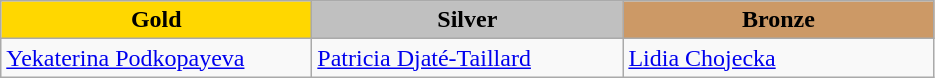<table class="wikitable" style="text-align:left">
<tr align="center">
<td width=200 bgcolor=gold><strong>Gold</strong></td>
<td width=200 bgcolor=silver><strong>Silver</strong></td>
<td width=200 bgcolor=CC9966><strong>Bronze</strong></td>
</tr>
<tr>
<td><a href='#'>Yekaterina Podkopayeva</a><br><em></em></td>
<td><a href='#'>Patricia Djaté-Taillard</a><br><em></em></td>
<td><a href='#'>Lidia Chojecka</a><br><em></em></td>
</tr>
</table>
